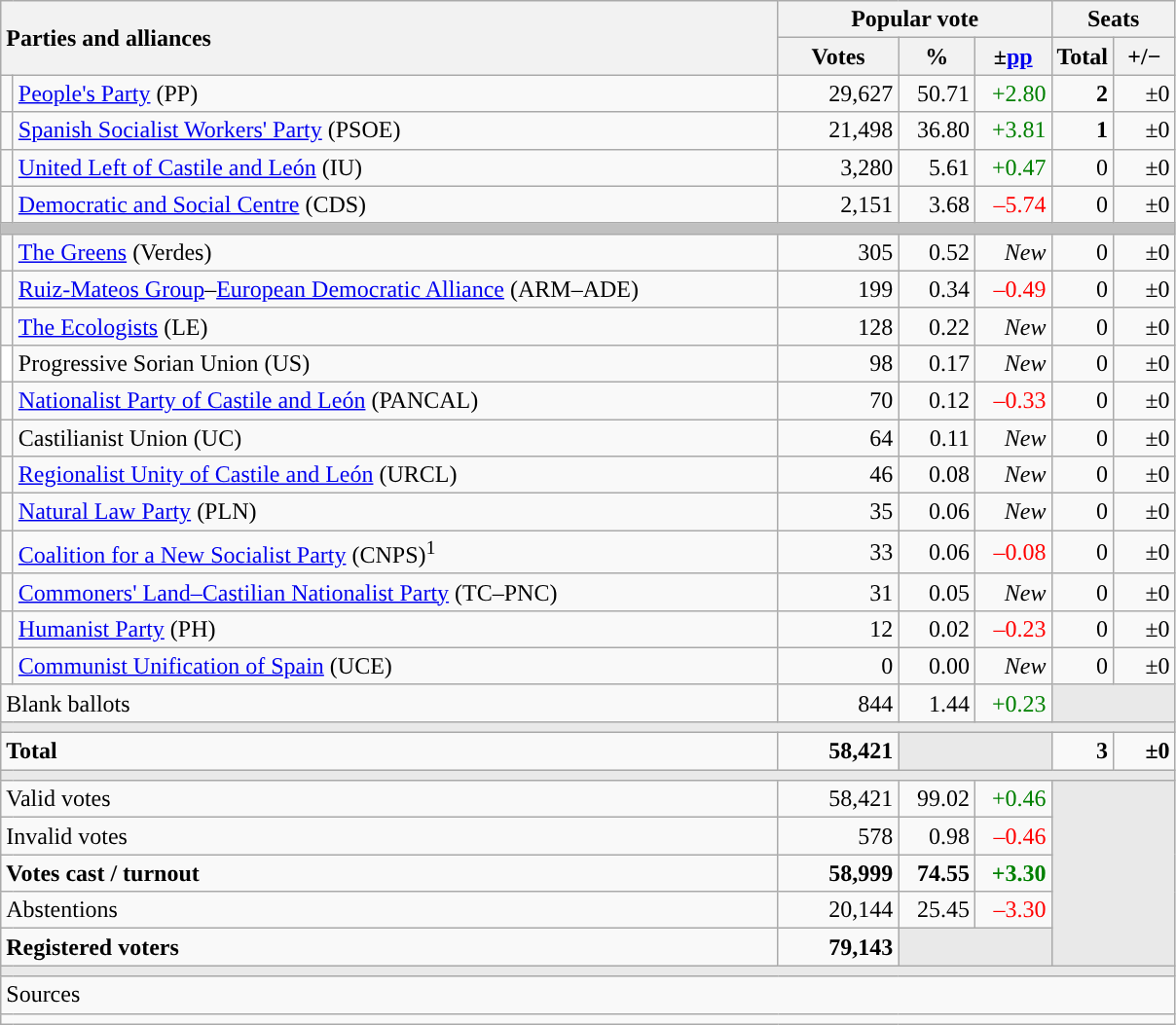<table class="wikitable" style="text-align:right;">
<tr>
<th style="text-align:left;" rowspan="2" colspan="2" width="525">Parties and alliances</th>
<th colspan="3">Popular vote</th>
<th colspan="2">Seats</th>
</tr>
<tr>
<th width="75">Votes</th>
<th width="45">%</th>
<th width="45">±<a href='#'>pp</a></th>
<th width="35">Total</th>
<th width="35">+/−</th>
</tr>
<tr>
<td width="1" style="color:inherit;background:"></td>
<td align="left"><a href='#'>People's Party</a> (PP)</td>
<td>29,627</td>
<td>50.71</td>
<td style="color:green;">+2.80</td>
<td><strong>2</strong></td>
<td>±0</td>
</tr>
<tr>
<td style="color:inherit;background:"></td>
<td align="left"><a href='#'>Spanish Socialist Workers' Party</a> (PSOE)</td>
<td>21,498</td>
<td>36.80</td>
<td style="color:green;">+3.81</td>
<td><strong>1</strong></td>
<td>±0</td>
</tr>
<tr>
<td style="color:inherit;background:"></td>
<td align="left"><a href='#'>United Left of Castile and León</a> (IU)</td>
<td>3,280</td>
<td>5.61</td>
<td style="color:green;">+0.47</td>
<td>0</td>
<td>±0</td>
</tr>
<tr>
<td style="color:inherit;background:"></td>
<td align="left"><a href='#'>Democratic and Social Centre</a> (CDS)</td>
<td>2,151</td>
<td>3.68</td>
<td style="color:red;">–5.74</td>
<td>0</td>
<td>±0</td>
</tr>
<tr>
<td colspan="7" bgcolor="#C0C0C0"></td>
</tr>
<tr>
<td style="color:inherit;background:"></td>
<td align="left"><a href='#'>The Greens</a> (Verdes)</td>
<td>305</td>
<td>0.52</td>
<td><em>New</em></td>
<td>0</td>
<td>±0</td>
</tr>
<tr>
<td style="color:inherit;background:"></td>
<td align="left"><a href='#'>Ruiz-Mateos Group</a>–<a href='#'>European Democratic Alliance</a> (ARM–ADE)</td>
<td>199</td>
<td>0.34</td>
<td style="color:red;">–0.49</td>
<td>0</td>
<td>±0</td>
</tr>
<tr>
<td style="color:inherit;background:"></td>
<td align="left"><a href='#'>The Ecologists</a> (LE)</td>
<td>128</td>
<td>0.22</td>
<td><em>New</em></td>
<td>0</td>
<td>±0</td>
</tr>
<tr>
<td bgcolor="white"></td>
<td align="left">Progressive Sorian Union (US)</td>
<td>98</td>
<td>0.17</td>
<td><em>New</em></td>
<td>0</td>
<td>±0</td>
</tr>
<tr>
<td style="color:inherit;background:"></td>
<td align="left"><a href='#'>Nationalist Party of Castile and León</a> (PANCAL)</td>
<td>70</td>
<td>0.12</td>
<td style="color:red;">–0.33</td>
<td>0</td>
<td>±0</td>
</tr>
<tr>
<td style="color:inherit;background:"></td>
<td align="left">Castilianist Union (UC)</td>
<td>64</td>
<td>0.11</td>
<td><em>New</em></td>
<td>0</td>
<td>±0</td>
</tr>
<tr>
<td style="color:inherit;background:"></td>
<td align="left"><a href='#'>Regionalist Unity of Castile and León</a> (URCL)</td>
<td>46</td>
<td>0.08</td>
<td><em>New</em></td>
<td>0</td>
<td>±0</td>
</tr>
<tr>
<td style="color:inherit;background:"></td>
<td align="left"><a href='#'>Natural Law Party</a> (PLN)</td>
<td>35</td>
<td>0.06</td>
<td><em>New</em></td>
<td>0</td>
<td>±0</td>
</tr>
<tr>
<td style="color:inherit;background:"></td>
<td align="left"><a href='#'>Coalition for a New Socialist Party</a> (CNPS)<sup>1</sup></td>
<td>33</td>
<td>0.06</td>
<td style="color:red;">–0.08</td>
<td>0</td>
<td>±0</td>
</tr>
<tr>
<td style="color:inherit;background:"></td>
<td align="left"><a href='#'>Commoners' Land–Castilian Nationalist Party</a> (TC–PNC)</td>
<td>31</td>
<td>0.05</td>
<td><em>New</em></td>
<td>0</td>
<td>±0</td>
</tr>
<tr>
<td style="color:inherit;background:"></td>
<td align="left"><a href='#'>Humanist Party</a> (PH)</td>
<td>12</td>
<td>0.02</td>
<td style="color:red;">–0.23</td>
<td>0</td>
<td>±0</td>
</tr>
<tr>
<td style="color:inherit;background:"></td>
<td align="left"><a href='#'>Communist Unification of Spain</a> (UCE)</td>
<td>0</td>
<td>0.00</td>
<td><em>New</em></td>
<td>0</td>
<td>±0</td>
</tr>
<tr>
<td align="left" colspan="2">Blank ballots</td>
<td>844</td>
<td>1.44</td>
<td style="color:green;">+0.23</td>
<td bgcolor="#E9E9E9" colspan="2"></td>
</tr>
<tr>
<td colspan="7" bgcolor="#E9E9E9"></td>
</tr>
<tr style="font-weight:bold;">
<td align="left" colspan="2">Total</td>
<td>58,421</td>
<td bgcolor="#E9E9E9" colspan="2"></td>
<td>3</td>
<td>±0</td>
</tr>
<tr>
<td colspan="7" bgcolor="#E9E9E9"></td>
</tr>
<tr>
<td align="left" colspan="2">Valid votes</td>
<td>58,421</td>
<td>99.02</td>
<td style="color:green;">+0.46</td>
<td bgcolor="#E9E9E9" colspan="2" rowspan="5"></td>
</tr>
<tr>
<td align="left" colspan="2">Invalid votes</td>
<td>578</td>
<td>0.98</td>
<td style="color:red;">–0.46</td>
</tr>
<tr style="font-weight:bold;">
<td align="left" colspan="2">Votes cast / turnout</td>
<td>58,999</td>
<td>74.55</td>
<td style="color:green;">+3.30</td>
</tr>
<tr>
<td align="left" colspan="2">Abstentions</td>
<td>20,144</td>
<td>25.45</td>
<td style="color:red;">–3.30</td>
</tr>
<tr style="font-weight:bold;">
<td align="left" colspan="2">Registered voters</td>
<td>79,143</td>
<td bgcolor="#E9E9E9" colspan="2"></td>
</tr>
<tr>
<td colspan="7" bgcolor="#E9E9E9"></td>
</tr>
<tr>
<td align="left" colspan="7">Sources</td>
</tr>
<tr>
<td colspan="7" style="text-align:left; max-width:790px;"></td>
</tr>
</table>
